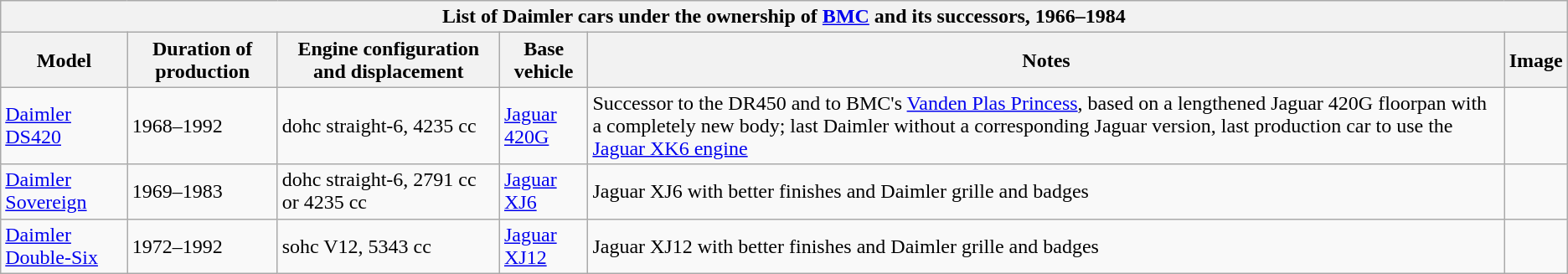<table class="wikitable">
<tr>
<th colspan=10>List of Daimler cars under the ownership of <a href='#'>BMC</a> and its successors, 1966–1984</th>
</tr>
<tr>
<th>Model</th>
<th>Duration of production</th>
<th>Engine configuration and displacement</th>
<th>Base vehicle</th>
<th>Notes</th>
<th>Image</th>
</tr>
<tr>
<td><a href='#'>Daimler DS420</a></td>
<td>1968–1992</td>
<td>dohc straight-6, 4235 cc</td>
<td><a href='#'>Jaguar 420G</a></td>
<td>Successor to the DR450 and to BMC's <a href='#'>Vanden Plas Princess</a>, based on a lengthened Jaguar 420G floorpan with a completely new body; last Daimler without a corresponding Jaguar version, last production car to use the <a href='#'>Jaguar XK6 engine</a></td>
<td></td>
</tr>
<tr>
<td><a href='#'>Daimler Sovereign</a></td>
<td>1969–1983</td>
<td>dohc straight-6, 2791 cc or 4235 cc</td>
<td><a href='#'>Jaguar XJ6</a></td>
<td>Jaguar XJ6 with better finishes and Daimler grille and badges</td>
<td></td>
</tr>
<tr>
<td><a href='#'>Daimler Double-Six</a></td>
<td>1972–1992</td>
<td>sohc V12, 5343 cc</td>
<td><a href='#'>Jaguar XJ12</a></td>
<td>Jaguar XJ12 with better finishes and Daimler grille and badges</td>
<td></td>
</tr>
</table>
